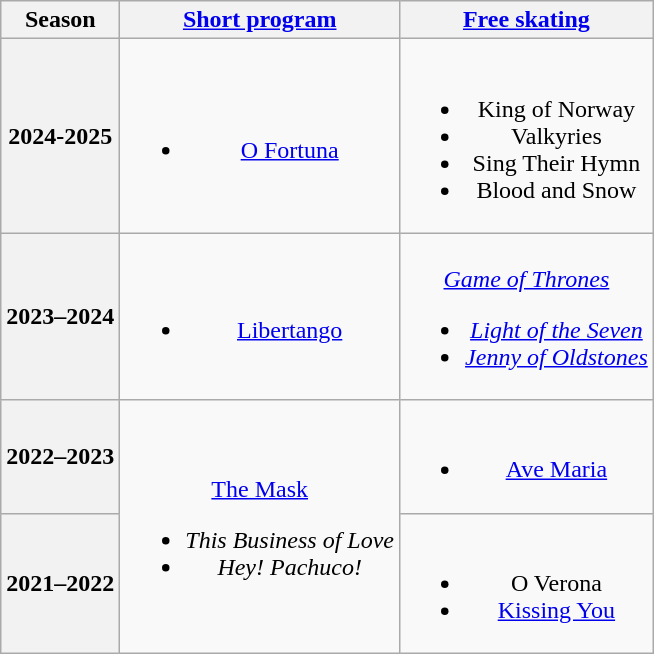<table class=wikitable style=text-align:center>
<tr>
<th>Season</th>
<th><a href='#'>Short program</a></th>
<th><a href='#'>Free skating</a></th>
</tr>
<tr>
<th>2024-2025</th>
<td><br><ul><li><a href='#'>O Fortuna</a><br></li></ul></td>
<td><br><ul><li>King of Norway</li><li>Valkyries</li><li>Sing Their Hymn</li><li>Blood and Snow<br></li></ul></td>
</tr>
<tr>
<th>2023–2024</th>
<td><br><ul><li><a href='#'>Libertango</a><br></li></ul></td>
<td><br><em><a href='#'>Game of Thrones</a><ul><li><a href='#'>Light of the Seven</a><br></li><li><a href='#'>Jenny of Oldstones</a><br></li></ul></td>
</tr>
<tr>
<th>2022–2023</th>
<td rowspan=2><br></em><a href='#'>The Mask</a><em><ul><li>This Business of Love <br> </li><li>Hey! Pachuco! <br> </li></ul></td>
<td><br><ul><li><a href='#'>Ave Maria</a><br></li></ul></td>
</tr>
<tr>
<th>2021–2022 <br> </th>
<td><br><ul><li>O Verona <br> </li><li><a href='#'>Kissing You</a> <br> </li></ul></td>
</tr>
</table>
